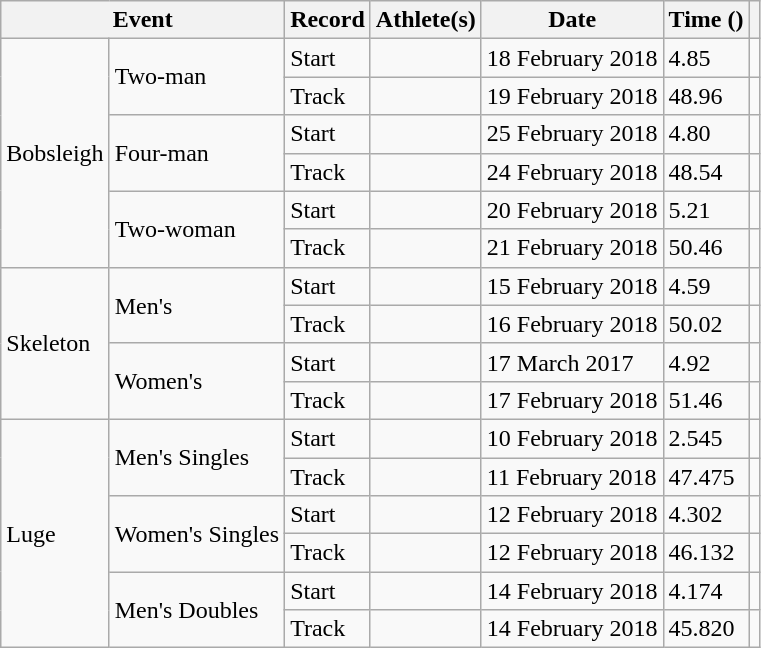<table class="wikitable">
<tr>
<th colspan="2">Event</th>
<th>Record</th>
<th>Athlete(s)</th>
<th>Date</th>
<th>Time ()</th>
<th></th>
</tr>
<tr>
<td rowspan="6">Bobsleigh</td>
<td rowspan="2">Two-man</td>
<td>Start</td>
<td></td>
<td>18 February 2018</td>
<td>4.85</td>
<td></td>
</tr>
<tr>
<td>Track</td>
<td></td>
<td>19 February 2018</td>
<td>48.96</td>
<td></td>
</tr>
<tr>
<td rowspan="2">Four-man</td>
<td>Start</td>
<td></td>
<td>25 February 2018</td>
<td>4.80</td>
<td></td>
</tr>
<tr>
<td>Track</td>
<td></td>
<td>24 February 2018</td>
<td>48.54</td>
<td></td>
</tr>
<tr>
<td rowspan="2">Two-woman</td>
<td>Start</td>
<td></td>
<td>20 February 2018</td>
<td>5.21</td>
<td></td>
</tr>
<tr>
<td>Track</td>
<td></td>
<td>21 February 2018</td>
<td>50.46</td>
<td></td>
</tr>
<tr>
<td rowspan="4">Skeleton</td>
<td rowspan="2">Men's</td>
<td>Start</td>
<td></td>
<td>15 February 2018</td>
<td>4.59</td>
<td></td>
</tr>
<tr>
<td>Track</td>
<td></td>
<td>16 February 2018</td>
<td>50.02</td>
<td></td>
</tr>
<tr>
<td rowspan="2">Women's</td>
<td>Start</td>
<td></td>
<td>17 March 2017</td>
<td>4.92</td>
<td></td>
</tr>
<tr>
<td>Track</td>
<td></td>
<td>17 February 2018</td>
<td>51.46</td>
<td></td>
</tr>
<tr>
<td rowspan="6">Luge</td>
<td rowspan="2">Men's Singles</td>
<td>Start</td>
<td></td>
<td>10 February 2018</td>
<td>2.545</td>
<td></td>
</tr>
<tr>
<td>Track</td>
<td></td>
<td>11 February 2018</td>
<td>47.475</td>
<td></td>
</tr>
<tr>
<td rowspan="2">Women's Singles</td>
<td>Start</td>
<td></td>
<td>12 February 2018</td>
<td>4.302</td>
<td></td>
</tr>
<tr>
<td>Track</td>
<td></td>
<td>12 February 2018</td>
<td>46.132</td>
<td></td>
</tr>
<tr>
<td rowspan="2">Men's Doubles</td>
<td>Start</td>
<td></td>
<td>14 February 2018</td>
<td>4.174</td>
<td></td>
</tr>
<tr>
<td>Track</td>
<td></td>
<td>14 February 2018</td>
<td>45.820</td>
<td></td>
</tr>
</table>
